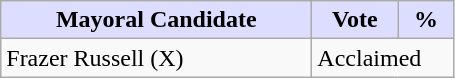<table class="wikitable">
<tr>
<th style="background:#ddf; width:200px;">Mayoral Candidate</th>
<th style="background:#ddf; width:50px;">Vote</th>
<th style="background:#ddf; width:30px;">%</th>
</tr>
<tr>
<td>Frazer Russell (X)</td>
<td colspan="2">Acclaimed</td>
</tr>
</table>
